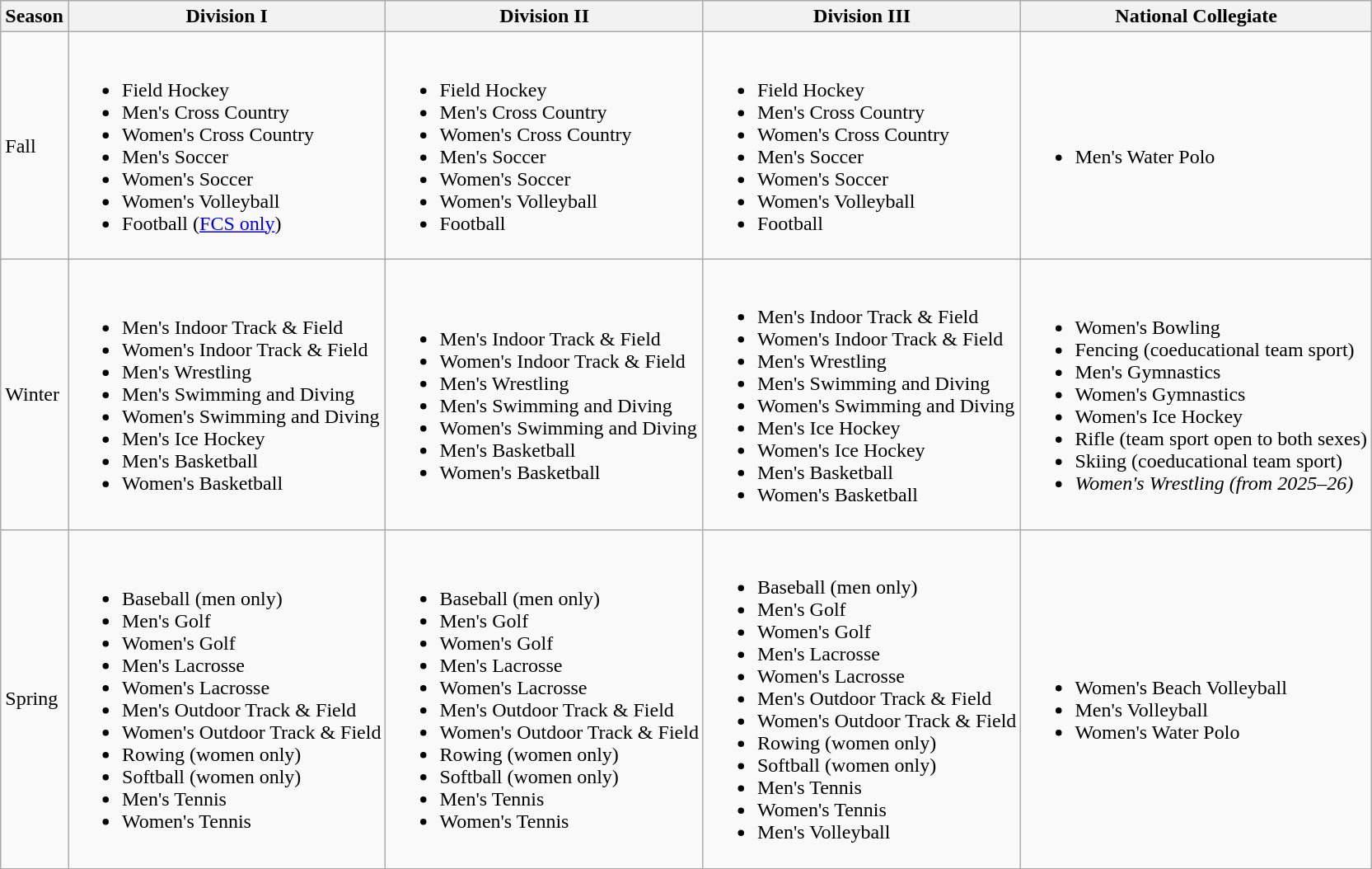<table class="wikitable">
<tr>
<th>Season</th>
<th>Division I</th>
<th>Division II</th>
<th>Division III</th>
<th>National Collegiate</th>
</tr>
<tr>
<td>Fall</td>
<td><br><ul><li>Field Hockey</li><li>Men's Cross Country</li><li>Women's Cross Country</li><li>Men's Soccer</li><li>Women's Soccer</li><li>Women's Volleyball</li><li>Football (<a href='#'>FCS only</a>)</li></ul></td>
<td><br><ul><li>Field Hockey</li><li>Men's Cross Country</li><li>Women's Cross Country</li><li>Men's Soccer</li><li>Women's Soccer</li><li>Women's Volleyball</li><li>Football</li></ul></td>
<td><br><ul><li>Field Hockey</li><li>Men's Cross Country</li><li>Women's Cross Country</li><li>Men's Soccer</li><li>Women's Soccer</li><li>Women's Volleyball</li><li>Football</li></ul></td>
<td><br><ul><li>Men's Water Polo</li></ul></td>
</tr>
<tr>
<td>Winter</td>
<td><br><ul><li>Men's Indoor Track & Field</li><li>Women's Indoor Track & Field</li><li>Men's Wrestling</li><li>Men's Swimming and Diving</li><li>Women's Swimming and Diving</li><li>Men's Ice Hockey</li><li>Men's Basketball</li><li>Women's Basketball</li></ul></td>
<td><br><ul><li>Men's Indoor Track & Field</li><li>Women's Indoor Track & Field</li><li>Men's Wrestling</li><li>Men's Swimming and Diving</li><li>Women's Swimming and Diving</li><li>Men's Basketball</li><li>Women's Basketball</li></ul></td>
<td><br><ul><li>Men's Indoor Track & Field</li><li>Women's Indoor Track & Field</li><li>Men's Wrestling</li><li>Men's Swimming and Diving</li><li>Women's Swimming and Diving</li><li>Men's Ice Hockey</li><li>Women's Ice Hockey</li><li>Men's Basketball</li><li>Women's Basketball</li></ul></td>
<td><br><ul><li>Women's Bowling</li><li>Fencing (coeducational team sport)</li><li>Men's Gymnastics</li><li>Women's Gymnastics</li><li>Women's Ice Hockey</li><li>Rifle (team sport open to both sexes)</li><li>Skiing (coeducational team sport)</li><li><em>Women's Wrestling (from 2025–26)</em></li></ul></td>
</tr>
<tr>
<td>Spring</td>
<td><br><ul><li>Baseball (men only)</li><li>Men's Golf</li><li>Women's Golf</li><li>Men's Lacrosse</li><li>Women's Lacrosse</li><li>Men's Outdoor Track & Field</li><li>Women's Outdoor Track & Field</li><li>Rowing (women only)</li><li>Softball (women only)</li><li>Men's Tennis</li><li>Women's Tennis</li></ul></td>
<td><br><ul><li>Baseball (men only)</li><li>Men's Golf</li><li>Women's Golf</li><li>Men's Lacrosse</li><li>Women's Lacrosse</li><li>Men's Outdoor Track & Field</li><li>Women's Outdoor Track & Field</li><li>Rowing (women only)</li><li>Softball (women only)</li><li>Men's Tennis</li><li>Women's Tennis</li></ul></td>
<td><br><ul><li>Baseball (men only)</li><li>Men's Golf</li><li>Women's Golf</li><li>Men's Lacrosse</li><li>Women's Lacrosse</li><li>Men's Outdoor Track & Field</li><li>Women's Outdoor Track & Field</li><li>Rowing (women only)</li><li>Softball (women only)</li><li>Men's Tennis</li><li>Women's Tennis</li><li>Men's Volleyball</li></ul></td>
<td><br><ul><li>Women's Beach Volleyball</li><li>Men's Volleyball</li><li>Women's Water Polo</li></ul></td>
</tr>
</table>
